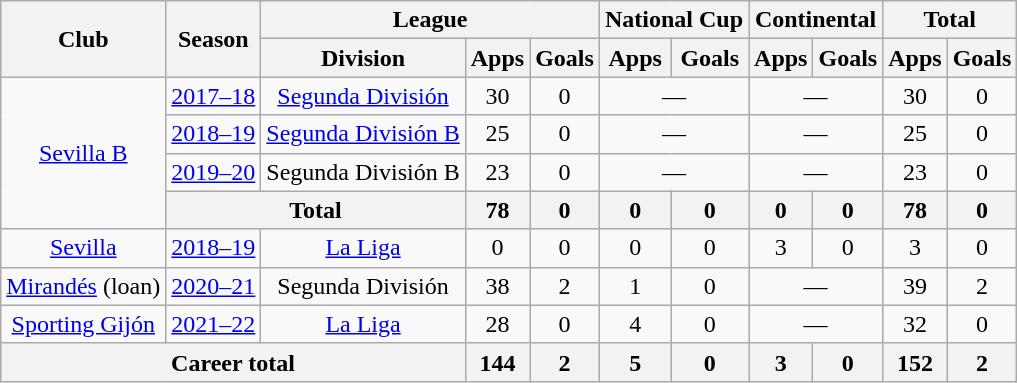<table class="wikitable" style="text-align:center">
<tr>
<th rowspan="2">Club</th>
<th rowspan="2">Season</th>
<th colspan="3">League</th>
<th colspan="2">National Cup</th>
<th colspan="2">Continental</th>
<th colspan="2">Total</th>
</tr>
<tr>
<th>Division</th>
<th>Apps</th>
<th>Goals</th>
<th>Apps</th>
<th>Goals</th>
<th>Apps</th>
<th>Goals</th>
<th>Apps</th>
<th>Goals</th>
</tr>
<tr>
<td rowspan="4"><a href='#'>Sevilla B</a></td>
<td><a href='#'>2017–18</a></td>
<td><a href='#'>Segunda División</a></td>
<td>30</td>
<td>0</td>
<td colspan="2">—</td>
<td colspan="2">—</td>
<td>30</td>
<td>0</td>
</tr>
<tr>
<td><a href='#'>2018–19</a></td>
<td><a href='#'>Segunda División B</a></td>
<td>25</td>
<td>0</td>
<td colspan="2">—</td>
<td colspan="2">—</td>
<td>25</td>
<td>0</td>
</tr>
<tr>
<td><a href='#'>2019–20</a></td>
<td>Segunda División B</td>
<td>23</td>
<td>0</td>
<td colspan="2">—</td>
<td colspan="2">—</td>
<td>23</td>
<td>0</td>
</tr>
<tr>
<th colspan="2">Total</th>
<th>78</th>
<th>0</th>
<th>0</th>
<th>0</th>
<th>0</th>
<th>0</th>
<th>78</th>
<th>0</th>
</tr>
<tr>
<td><a href='#'>Sevilla</a></td>
<td><a href='#'>2018–19</a></td>
<td><a href='#'>La Liga</a></td>
<td>0</td>
<td>0</td>
<td>0</td>
<td>0</td>
<td>3</td>
<td>0</td>
<td>3</td>
<td>0</td>
</tr>
<tr>
<td><a href='#'>Mirandés</a> (loan)</td>
<td><a href='#'>2020–21</a></td>
<td>Segunda División</td>
<td>38</td>
<td>2</td>
<td>1</td>
<td>0</td>
<td colspan="2">—</td>
<td>39</td>
<td>2</td>
</tr>
<tr>
<td><a href='#'>Sporting Gijón</a></td>
<td><a href='#'>2021–22</a></td>
<td><a href='#'>La Liga</a></td>
<td>28</td>
<td>0</td>
<td>4</td>
<td>0</td>
<td colspan="2">—</td>
<td>32</td>
<td>0</td>
</tr>
<tr>
<th colspan="3">Career total</th>
<th>144</th>
<th>2</th>
<th>5</th>
<th>0</th>
<th>3</th>
<th>0</th>
<th>152</th>
<th>2</th>
</tr>
</table>
